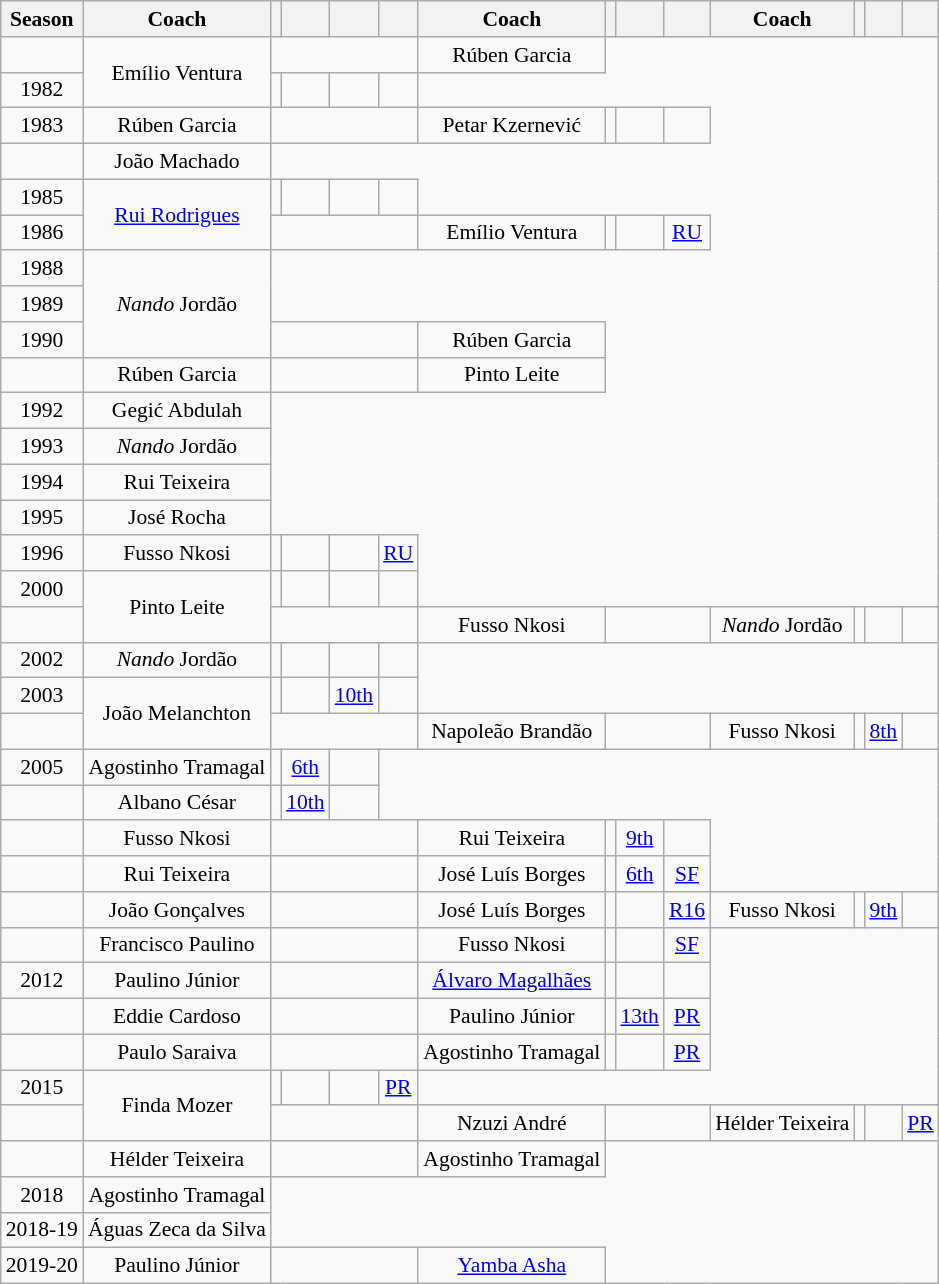<table class="wikitable" style="text-align:center; font-size:90%">
<tr>
<th>Season</th>
<th>Coach</th>
<th></th>
<th></th>
<th></th>
<th></th>
<th>Coach</th>
<th></th>
<th></th>
<th></th>
<th>Coach</th>
<th></th>
<th></th>
<th></th>
</tr>
<tr>
<td></td>
<td rowspan=2> Emílio Ventura</td>
<td colspan=4></td>
<td> Rúben Garcia</td>
</tr>
<tr>
<td>1982</td>
<td></td>
<td></td>
<td></td>
<td></td>
</tr>
<tr>
<td>1983</td>
<td> Rúben Garcia</td>
<td colspan=4></td>
<td> Petar Kzernević</td>
<td></td>
<td></td>
<td></td>
</tr>
<tr>
<td></td>
<td> João Machado</td>
</tr>
<tr>
<td>1985</td>
<td rowspan=2> <a href='#'>Rui Rodrigues</a></td>
<td></td>
<td></td>
<td></td>
<td></td>
</tr>
<tr>
<td>1986</td>
<td colspan=4></td>
<td> Emílio Ventura</td>
<td></td>
<td></td>
<td><a href='#'>RU</a></td>
</tr>
<tr>
<td>1988</td>
<td rowspan=3> <em>Nando</em> Jordão</td>
</tr>
<tr>
<td>1989</td>
</tr>
<tr>
<td>1990</td>
<td colspan=4></td>
<td> Rúben Garcia</td>
</tr>
<tr>
<td></td>
<td> Rúben Garcia</td>
<td colspan=4></td>
<td> Pinto Leite</td>
</tr>
<tr>
<td>1992</td>
<td> Gegić Abdulah</td>
</tr>
<tr>
<td>1993</td>
<td> <em>Nando</em> Jordão</td>
</tr>
<tr>
<td>1994</td>
<td> Rui Teixeira</td>
</tr>
<tr>
<td>1995</td>
<td> José Rocha</td>
</tr>
<tr>
<td>1996</td>
<td> Fusso Nkosi</td>
<td></td>
<td></td>
<td></td>
<td><a href='#'>RU</a></td>
</tr>
<tr>
<td>2000</td>
<td rowspan=2> Pinto Leite</td>
<td></td>
<td><a href='#'></a></td>
<td></td>
<td></td>
</tr>
<tr>
<td></td>
<td colspan=4></td>
<td> Fusso Nkosi</td>
<td colspan=3></td>
<td> <em>Nando</em> Jordão</td>
<td></td>
<td><a href='#'></a></td>
<td></td>
</tr>
<tr>
<td>2002</td>
<td> <em>Nando</em> Jordão</td>
<td></td>
<td><a href='#'></a></td>
<td></td>
<td></td>
</tr>
<tr>
<td>2003</td>
<td rowspan=2> João Melanchton</td>
<td></td>
<td></td>
<td><a href='#'>10th</a></td>
<td></td>
</tr>
<tr>
<td></td>
<td colspan=4></td>
<td> Napoleão Brandão</td>
<td colspan=3></td>
<td> Fusso Nkosi</td>
<td></td>
<td><a href='#'>8th</a></td>
<td></td>
</tr>
<tr>
<td>2005</td>
<td> Agostinho Tramagal</td>
<td></td>
<td><a href='#'>6th</a></td>
<td></td>
</tr>
<tr>
<td></td>
<td> Albano César</td>
<td></td>
<td><a href='#'>10th</a></td>
<td></td>
</tr>
<tr>
<td></td>
<td> Fusso Nkosi</td>
<td colspan=4></td>
<td> Rui Teixeira</td>
<td></td>
<td><a href='#'>9th</a></td>
<td></td>
</tr>
<tr>
<td></td>
<td> Rui Teixeira</td>
<td colspan=4></td>
<td> José Luís Borges</td>
<td></td>
<td><a href='#'>6th</a></td>
<td><a href='#'>SF</a></td>
</tr>
<tr>
<td></td>
<td> João Gonçalves</td>
<td colspan=4></td>
<td> José Luís Borges</td>
<td></td>
<td></td>
<td><a href='#'>R16</a></td>
<td> Fusso Nkosi</td>
<td></td>
<td><a href='#'>9th</a></td>
<td></td>
</tr>
<tr>
<td></td>
<td> Francisco Paulino</td>
<td colspan=4></td>
<td> Fusso Nkosi</td>
<td></td>
<td><a href='#'></a></td>
<td><a href='#'>SF</a></td>
</tr>
<tr>
<td>2012</td>
<td> Paulino Júnior</td>
<td colspan=4></td>
<td> <a href='#'>Álvaro Magalhães</a></td>
<td><a href='#'></a></td>
<td></td>
<td><a href='#'></a></td>
</tr>
<tr>
<td></td>
<td> Eddie Cardoso</td>
<td colspan=4></td>
<td> Paulino Júnior</td>
<td></td>
<td><a href='#'>13th</a></td>
<td><a href='#'>PR</a></td>
</tr>
<tr>
<td></td>
<td> Paulo Saraiva</td>
<td colspan=4></td>
<td> Agostinho Tramagal</td>
<td></td>
<td><a href='#'></a></td>
<td><a href='#'>PR</a></td>
</tr>
<tr>
<td>2015</td>
<td rowspan=2> Finda Mozer</td>
<td></td>
<td><a href='#'></a></td>
<td></td>
<td><a href='#'>PR</a></td>
</tr>
<tr>
<td></td>
<td colspan=4></td>
<td> Nzuzi André</td>
<td colspan=3></td>
<td> Hélder Teixeira</td>
<td></td>
<td><a href='#'></a></td>
<td><a href='#'>PR</a></td>
</tr>
<tr>
<td></td>
<td> Hélder Teixeira</td>
<td colspan=4></td>
<td> Agostinho Tramagal</td>
</tr>
<tr>
<td>2018</td>
<td> Agostinho Tramagal</td>
</tr>
<tr>
<td>2018-19</td>
<td> Águas Zeca da Silva</td>
</tr>
<tr>
<td>2019-20</td>
<td> Paulino Júnior</td>
<td colspan=4></td>
<td> <a href='#'>Yamba Asha</a></td>
</tr>
</table>
